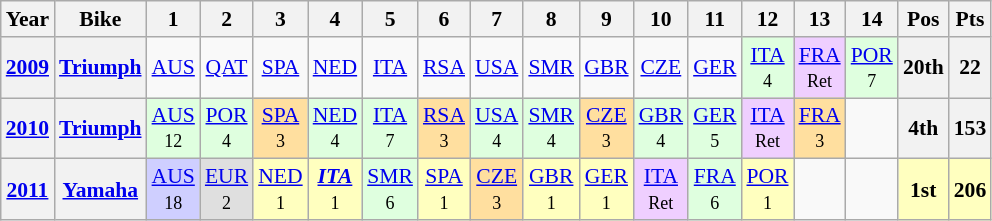<table class="wikitable" style="text-align:center; font-size:90%">
<tr>
<th>Year</th>
<th>Bike</th>
<th>1</th>
<th>2</th>
<th>3</th>
<th>4</th>
<th>5</th>
<th>6</th>
<th>7</th>
<th>8</th>
<th>9</th>
<th>10</th>
<th>11</th>
<th>12</th>
<th>13</th>
<th>14</th>
<th>Pos</th>
<th>Pts</th>
</tr>
<tr>
<th><a href='#'>2009</a></th>
<th><a href='#'>Triumph</a></th>
<td><a href='#'>AUS</a></td>
<td><a href='#'>QAT</a></td>
<td><a href='#'>SPA</a></td>
<td><a href='#'>NED</a></td>
<td><a href='#'>ITA</a></td>
<td><a href='#'>RSA</a></td>
<td><a href='#'>USA</a></td>
<td><a href='#'>SMR</a></td>
<td><a href='#'>GBR</a></td>
<td><a href='#'>CZE</a></td>
<td><a href='#'>GER</a></td>
<td style="background:#DFFFDF;"><a href='#'>ITA</a><br><small>4</small></td>
<td style="background:#EFCFFF;"><a href='#'>FRA</a><br><small>Ret</small></td>
<td style="background:#DFFFDF;"><a href='#'>POR</a><br><small>7</small></td>
<th>20th</th>
<th>22</th>
</tr>
<tr>
<th><a href='#'>2010</a></th>
<th><a href='#'>Triumph</a></th>
<td style="background:#DFFFDF;"><a href='#'>AUS</a><br><small>12</small></td>
<td style="background:#DFFFDF;"><a href='#'>POR</a><br><small>4</small></td>
<td style="background:#FFDF9F;"><a href='#'>SPA</a><br><small>3</small></td>
<td style="background:#DFFFDF;"><a href='#'>NED</a><br><small>4</small></td>
<td style="background:#DFFFDF;"><a href='#'>ITA</a><br><small>7</small></td>
<td style="background:#FFDF9F;"><a href='#'>RSA</a><br><small>3</small></td>
<td style="background:#DFFFDF;"><a href='#'>USA</a><br><small>4</small></td>
<td style="background:#DFFFDF;"><a href='#'>SMR</a><br><small>4</small></td>
<td style="background:#FFDF9F;"><a href='#'>CZE</a><br><small>3</small></td>
<td style="background:#DFFFDF;"><a href='#'>GBR</a><br><small>4</small></td>
<td style="background:#DFFFDF;"><a href='#'>GER</a><br><small>5</small></td>
<td style="background:#EFCFFF;"><a href='#'>ITA</a><br><small>Ret</small></td>
<td style="background:#FFDF9F;"><a href='#'>FRA</a><br><small>3</small></td>
<td></td>
<th>4th</th>
<th>153</th>
</tr>
<tr>
<th><a href='#'>2011</a></th>
<th><a href='#'>Yamaha</a></th>
<td style="background:#cfcfff;"><a href='#'>AUS</a><br><small>18</small></td>
<td style="background:#dfdfdf;"><a href='#'>EUR</a><br><small>2</small></td>
<td style="background:#ffffbf;"><a href='#'>NED</a><br><small>1</small></td>
<td style="background:#ffffbf;"><strong><em><a href='#'>ITA</a></em></strong><br><small>1</small></td>
<td style="background:#DFFFDF;"><a href='#'>SMR</a><br><small>6</small></td>
<td style="background:#ffffbf;"><a href='#'>SPA</a><br><small>1</small></td>
<td style="background:#FFDF9F;"><a href='#'>CZE</a><br><small>3</small></td>
<td style="background:#ffffbf;"><a href='#'>GBR</a><br><small>1</small></td>
<td style="background:#ffffbf;"><a href='#'>GER</a><br><small>1</small></td>
<td style="background:#EFCFFF;"><a href='#'>ITA</a><br><small>Ret</small></td>
<td style="background:#DFFFDF;"><a href='#'>FRA</a><br><small>6</small></td>
<td style="background:#ffffbf;"><a href='#'>POR</a><br><small>1</small></td>
<td></td>
<td></td>
<td style="background:#ffffbf;"><strong>1st</strong></td>
<td style="background:#ffffbf;"><strong>206</strong></td>
</tr>
</table>
